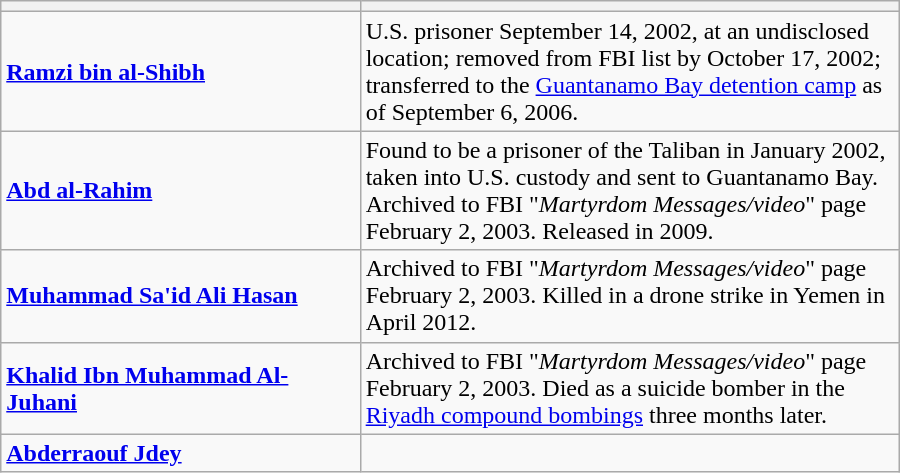<table class="wikitable" border="1" align="center" width="600px">
<tr>
<th width="40%"></th>
<th width="60%"></th>
</tr>
<tr>
<td><strong><a href='#'>Ramzi bin al-Shibh</a></strong></td>
<td>U.S. prisoner September 14, 2002, at an undisclosed location; removed from FBI list by October 17, 2002; transferred to the <a href='#'>Guantanamo Bay detention camp</a> as of September 6, 2006.</td>
</tr>
<tr>
<td><strong><a href='#'>Abd al-Rahim</a></strong></td>
<td>Found to be a prisoner of the Taliban in January 2002, taken into U.S. custody and sent to Guantanamo Bay. Archived to FBI "<em>Martyrdom Messages/video</em>" page February 2, 2003. Released in 2009.</td>
</tr>
<tr>
<td><strong><a href='#'>Muhammad Sa'id Ali Hasan</a></strong></td>
<td>Archived to FBI "<em>Martyrdom Messages/video</em>" page February 2, 2003. Killed in a drone strike in Yemen in April 2012.</td>
</tr>
<tr>
<td><strong><a href='#'>Khalid Ibn Muhammad Al-Juhani</a></strong></td>
<td>Archived to FBI "<em>Martyrdom Messages/video</em>" page February 2, 2003. Died as a suicide bomber in the <a href='#'>Riyadh compound bombings</a> three months later.</td>
</tr>
<tr>
<td><strong><a href='#'>Abderraouf Jdey</a></strong></td>
<td></td>
</tr>
</table>
